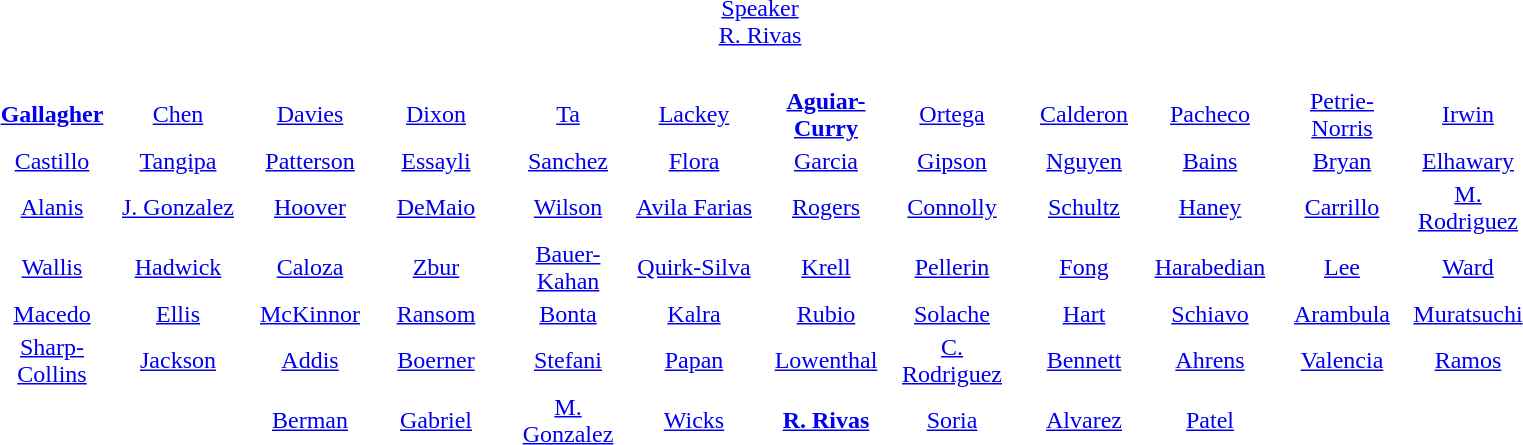<table style="margin-left:auto; margin-right:auto; text-align:center">
<tr border=1>
<td></td>
<td></td>
<td></td>
<td></td>
<td></td>
<td></td>
<td></td>
<td colspan="3" ><a href='#'>Speaker</a><br><a href='#'>R. Rivas</a></td>
</tr>
<tr border=1>
<td><br></td>
</tr>
<tr border=1>
<td width="80" ><strong><a href='#'>Gallagher</a></strong></td>
<td width="80" ><a href='#'>Chen</a></td>
<td></td>
<td width="80" ><a href='#'>Davies</a></td>
<td width="80" ><a href='#'>Dixon</a></td>
<td></td>
<td width="80" ><a href='#'>Ta</a></td>
<td width="80" ><a href='#'>Lackey</a></td>
<td></td>
<td width="80" ><strong><a href='#'>Aguiar-Curry</a></strong></td>
<td width="80" ><a href='#'>Ortega</a></td>
<td></td>
<td width="80" ><a href='#'>Calderon</a></td>
<td width="80" ><a href='#'>Pacheco</a></td>
<td></td>
<td width="80" ><a href='#'>Petrie-Norris</a></td>
<td width="80" ><a href='#'>Irwin</a><br></td>
</tr>
<tr border=1>
<td><a href='#'>Castillo</a></td>
<td><a href='#'>Tangipa</a></td>
<td></td>
<td><a href='#'>Patterson</a></td>
<td><a href='#'>Essayli</a></td>
<td></td>
<td><a href='#'>Sanchez</a></td>
<td><a href='#'>Flora</a></td>
<td></td>
<td><a href='#'>Garcia</a></td>
<td><a href='#'>Gipson</a></td>
<td></td>
<td><a href='#'>Nguyen</a></td>
<td><a href='#'>Bains</a></td>
<td></td>
<td><a href='#'>Bryan</a></td>
<td><a href='#'>Elhawary</a><br></td>
</tr>
<tr border=1>
<td><a href='#'>Alanis</a></td>
<td><a href='#'>J. Gonzalez</a></td>
<td></td>
<td><a href='#'>Hoover</a></td>
<td><a href='#'>DeMaio</a></td>
<td></td>
<td><a href='#'>Wilson</a></td>
<td><a href='#'>Avila Farias</a></td>
<td></td>
<td><a href='#'>Rogers</a></td>
<td><a href='#'>Connolly</a></td>
<td></td>
<td><a href='#'>Schultz</a></td>
<td><a href='#'>Haney</a></td>
<td></td>
<td><a href='#'>Carrillo</a></td>
<td><a href='#'>M. Rodriguez</a><br></td>
</tr>
<tr border=1>
<td><a href='#'>Wallis</a></td>
<td><a href='#'>Hadwick</a></td>
<td></td>
<td><a href='#'>Caloza</a></td>
<td><a href='#'>Zbur</a></td>
<td></td>
<td><a href='#'>Bauer-Kahan</a></td>
<td><a href='#'>Quirk-Silva</a></td>
<td></td>
<td><a href='#'>Krell</a></td>
<td><a href='#'>Pellerin</a></td>
<td></td>
<td><a href='#'>Fong</a></td>
<td><a href='#'>Harabedian</a></td>
<td></td>
<td><a href='#'>Lee</a></td>
<td><a href='#'>Ward</a><br></td>
</tr>
<tr border=1>
<td><a href='#'>Macedo</a></td>
<td><a href='#'>Ellis</a></td>
<td></td>
<td><a href='#'>McKinnor</a></td>
<td><a href='#'>Ransom</a></td>
<td></td>
<td><a href='#'>Bonta</a></td>
<td><a href='#'>Kalra</a></td>
<td></td>
<td><a href='#'>Rubio</a></td>
<td><a href='#'>Solache</a></td>
<td></td>
<td><a href='#'>Hart</a></td>
<td><a href='#'>Schiavo</a></td>
<td></td>
<td><a href='#'>Arambula</a></td>
<td><a href='#'>Muratsuchi</a><br></td>
</tr>
<tr border=1>
<td><a href='#'>Sharp-Collins</a></td>
<td><a href='#'>Jackson</a></td>
<td></td>
<td><a href='#'>Addis</a></td>
<td><a href='#'>Boerner</a></td>
<td></td>
<td><a href='#'>Stefani</a></td>
<td><a href='#'>Papan</a></td>
<td></td>
<td><a href='#'>Lowenthal</a></td>
<td><a href='#'>C. Rodriguez</a></td>
<td></td>
<td><a href='#'>Bennett</a></td>
<td><a href='#'>Ahrens</a></td>
<td></td>
<td><a href='#'>Valencia</a></td>
<td><a href='#'>Ramos</a><br></td>
</tr>
<tr border=1>
<td></td>
<td></td>
<td></td>
<td><a href='#'>Berman</a></td>
<td><a href='#'>Gabriel</a></td>
<td></td>
<td><a href='#'>M. Gonzalez</a></td>
<td><a href='#'>Wicks</a></td>
<td></td>
<td><strong><a href='#'>R. Rivas</a></strong></td>
<td><a href='#'>Soria</a></td>
<td></td>
<td><a href='#'>Alvarez</a></td>
<td><a href='#'>Patel</a></td>
</tr>
</table>
